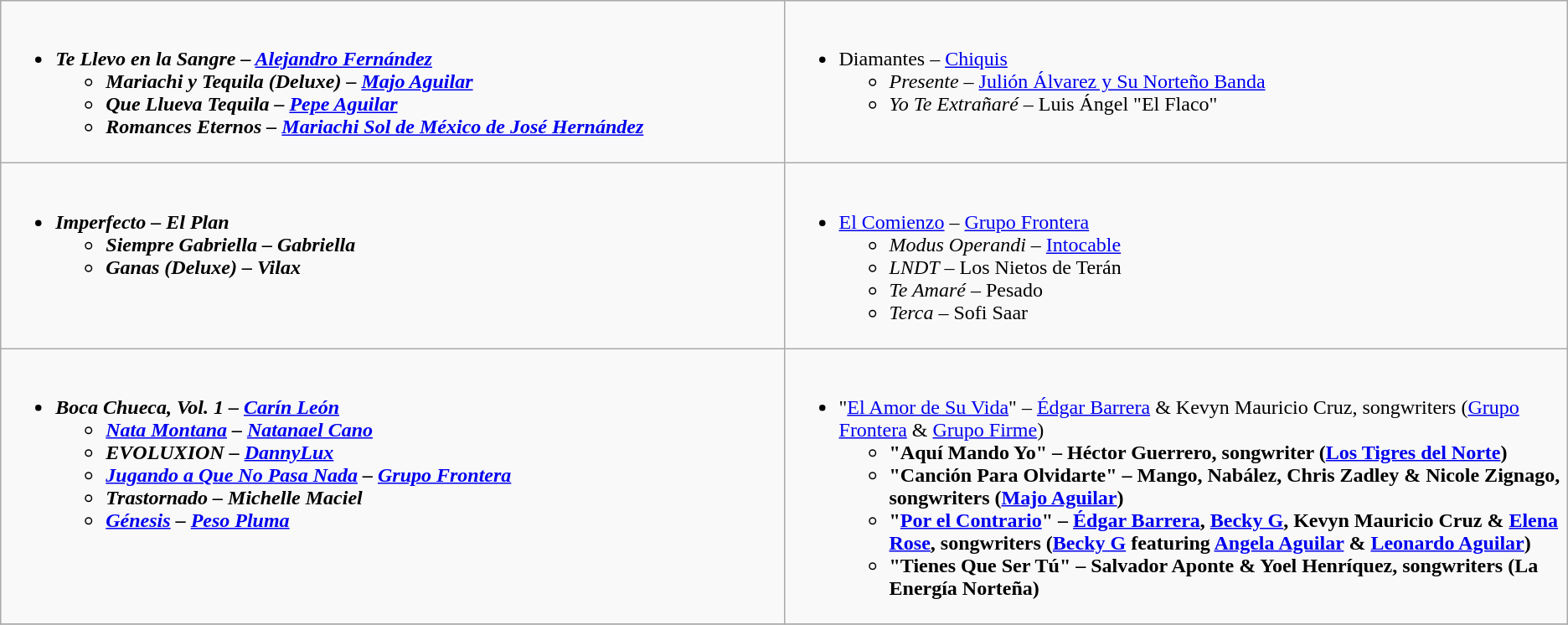<table class="wikitable">
<tr>
<td style="vertical-align:top;" width="50%"><br><ul><li><strong><em>Te Llevo en la Sangre<em> – <a href='#'>Alejandro Fernández</a><strong><ul><li></em>Mariachi y Tequila (Deluxe)<em> – <a href='#'>Majo Aguilar</a></li><li></em>Que Llueva Tequila<em> – <a href='#'>Pepe Aguilar</a></li><li></em>Romances Eternos<em> – <a href='#'>Mariachi Sol de México de José Hernández</a></li></ul></li></ul></td>
<td style="vertical-align:top;" width="50%"><br><ul><li></em></strong>Diamantes</em> – <a href='#'>Chiquis</a></strong><ul><li><em>Presente</em> – <a href='#'>Julión Álvarez y Su Norteño Banda</a></li><li><em>Yo Te Extrañaré</em> – Luis Ángel "El Flaco"</li></ul></li></ul></td>
</tr>
<tr>
<td style="vertical-align:top;" width="50%"><br><ul><li><strong><em>Imperfecto<em> – El Plan<strong><ul><li></em>Siempre Gabriella<em> – Gabriella</li><li></em>Ganas (Deluxe)<em> – Vilax</li></ul></li></ul></td>
<td style="vertical-align:top;" width="50%"><br><ul><li></em></strong><a href='#'>El Comienzo</a></em> – <a href='#'>Grupo Frontera</a></strong><ul><li><em>Modus Operandi</em> – <a href='#'>Intocable</a></li><li><em>LNDT</em> – Los Nietos de Terán</li><li><em>Te Amaré</em> – Pesado</li><li><em>Terca</em> – Sofi Saar</li></ul></li></ul></td>
</tr>
<tr>
<td style="vertical-align:top;" width="50%"><br><ul><li><strong><em>Boca Chueca, Vol. 1<em> – <a href='#'>Carín León</a><strong><ul><li></em><a href='#'>Nata Montana</a><em> – <a href='#'>Natanael Cano</a></li><li></em>EVOLUXION<em> – <a href='#'>DannyLux</a></li><li></em><a href='#'>Jugando a Que No Pasa Nada</a><em> – <a href='#'>Grupo Frontera</a></li><li></em>Trastornado<em> – Michelle Maciel</li><li></em><a href='#'>Génesis</a><em> – <a href='#'>Peso Pluma</a></li></ul></li></ul></td>
<td style="vertical-align:top;" width="50%"><br><ul><li></strong>"<a href='#'>El Amor de Su Vida</a>" – <a href='#'>Édgar Barrera</a> & Kevyn Mauricio Cruz, songwriters (<a href='#'>Grupo Frontera</a> & <a href='#'>Grupo Firme</a>)<strong><ul><li>"Aquí Mando Yo" – Héctor Guerrero, songwriter (<a href='#'>Los Tigres del Norte</a>)</li><li>"Canción Para Olvidarte" – Mango, Nabález, Chris Zadley & Nicole Zignago, songwriters (<a href='#'>Majo Aguilar</a>)</li><li>"<a href='#'>Por el Contrario</a>" – <a href='#'>Édgar Barrera</a>, <a href='#'>Becky G</a>, Kevyn Mauricio Cruz & <a href='#'>Elena Rose</a>, songwriters (<a href='#'>Becky G</a> featuring <a href='#'>Angela Aguilar</a> & <a href='#'>Leonardo Aguilar</a>)</li><li>"Tienes Que Ser Tú" – Salvador Aponte & Yoel Henríquez, songwriters (La Energía Norteña)</li></ul></li></ul></td>
</tr>
<tr>
</tr>
</table>
